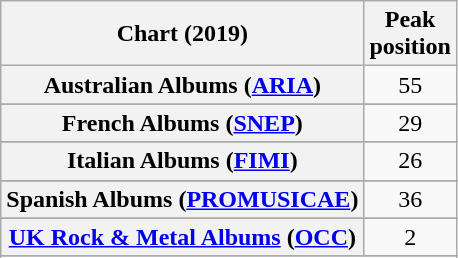<table class="wikitable sortable plainrowheaders" style="text-align:center">
<tr>
<th scope="col">Chart (2019)</th>
<th scope="col">Peak<br>position</th>
</tr>
<tr>
<th scope="row">Australian Albums (<a href='#'>ARIA</a>)</th>
<td>55</td>
</tr>
<tr>
</tr>
<tr>
</tr>
<tr>
</tr>
<tr>
</tr>
<tr>
</tr>
<tr>
</tr>
<tr>
<th scope="row">French Albums (<a href='#'>SNEP</a>)</th>
<td>29</td>
</tr>
<tr>
</tr>
<tr>
<th scope="row">Italian Albums (<a href='#'>FIMI</a>)</th>
<td>26</td>
</tr>
<tr>
</tr>
<tr>
</tr>
<tr>
<th scope="row">Spanish Albums (<a href='#'>PROMUSICAE</a>)</th>
<td>36</td>
</tr>
<tr>
</tr>
<tr>
</tr>
<tr>
<th scope="row"><a href='#'>UK Rock & Metal Albums</a> (<a href='#'>OCC</a>)</th>
<td>2</td>
</tr>
<tr>
</tr>
<tr>
</tr>
<tr>
</tr>
<tr>
</tr>
<tr>
</tr>
</table>
